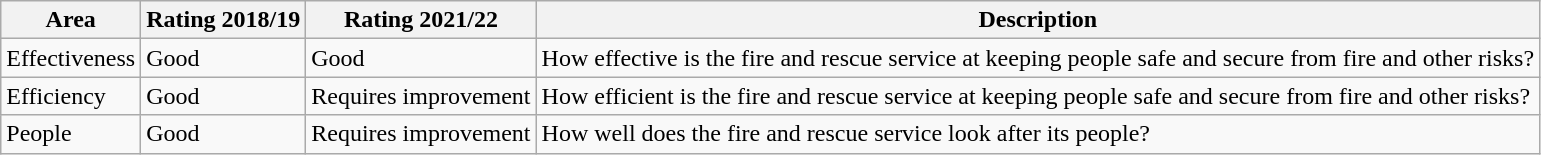<table class="wikitable">
<tr>
<th>Area</th>
<th>Rating 2018/19</th>
<th>Rating 2021/22</th>
<th>Description</th>
</tr>
<tr>
<td>Effectiveness</td>
<td>Good</td>
<td>Good</td>
<td>How effective is the fire and rescue service at keeping people safe and secure from fire and other risks?</td>
</tr>
<tr>
<td>Efficiency</td>
<td>Good</td>
<td>Requires improvement</td>
<td>How efficient is the fire and rescue service at keeping people safe and secure from fire and other risks?</td>
</tr>
<tr>
<td>People</td>
<td>Good</td>
<td>Requires improvement</td>
<td>How well does the fire and rescue service look after its people?</td>
</tr>
</table>
